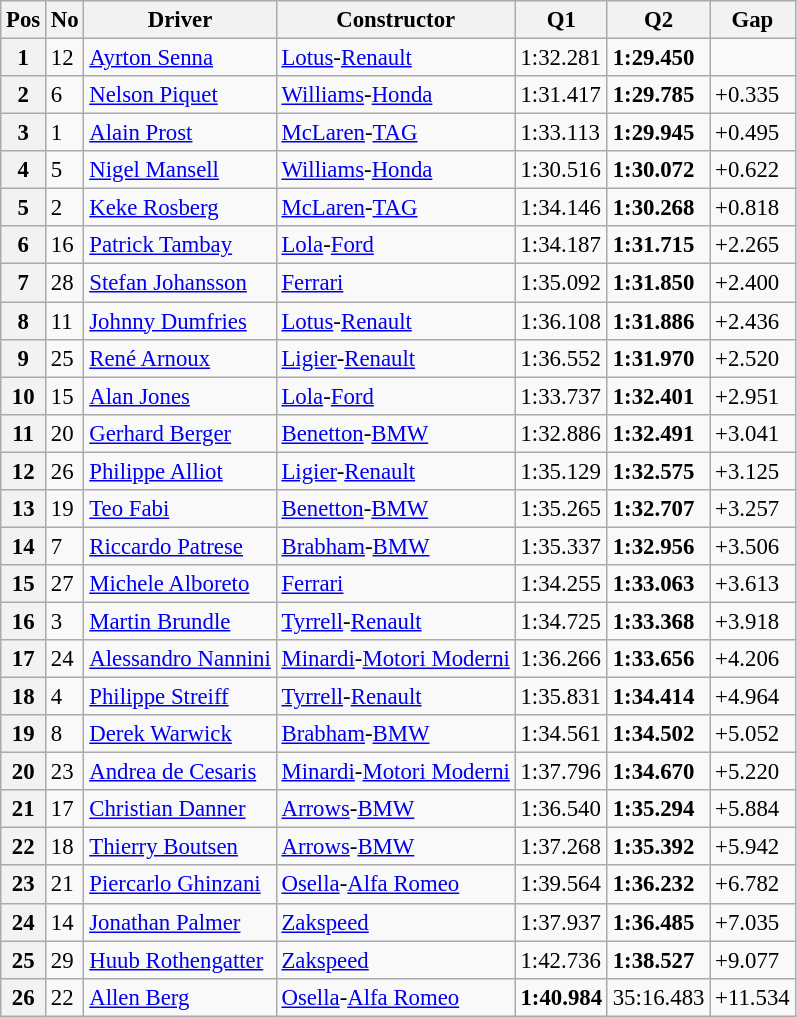<table class="wikitable sortable" style="font-size: 95%;">
<tr>
<th>Pos</th>
<th>No</th>
<th>Driver</th>
<th>Constructor</th>
<th>Q1</th>
<th>Q2</th>
<th>Gap</th>
</tr>
<tr>
<th>1</th>
<td>12</td>
<td> <a href='#'>Ayrton Senna</a></td>
<td><a href='#'>Lotus</a>-<a href='#'>Renault</a></td>
<td>1:32.281</td>
<td><strong>1:29.450</strong></td>
<td></td>
</tr>
<tr>
<th>2</th>
<td>6</td>
<td> <a href='#'>Nelson Piquet</a></td>
<td><a href='#'>Williams</a>-<a href='#'>Honda</a></td>
<td>1:31.417</td>
<td><strong>1:29.785</strong></td>
<td>+0.335</td>
</tr>
<tr>
<th>3</th>
<td>1</td>
<td> <a href='#'>Alain Prost</a></td>
<td><a href='#'>McLaren</a>-<a href='#'>TAG</a></td>
<td>1:33.113</td>
<td><strong>1:29.945</strong></td>
<td>+0.495</td>
</tr>
<tr>
<th>4</th>
<td>5</td>
<td> <a href='#'>Nigel Mansell</a></td>
<td><a href='#'>Williams</a>-<a href='#'>Honda</a></td>
<td>1:30.516</td>
<td><strong>1:30.072</strong></td>
<td>+0.622</td>
</tr>
<tr>
<th>5</th>
<td>2</td>
<td> <a href='#'>Keke Rosberg</a></td>
<td><a href='#'>McLaren</a>-<a href='#'>TAG</a></td>
<td>1:34.146</td>
<td><strong>1:30.268</strong></td>
<td>+0.818</td>
</tr>
<tr>
<th>6</th>
<td>16</td>
<td> <a href='#'>Patrick Tambay</a></td>
<td><a href='#'>Lola</a>-<a href='#'>Ford</a></td>
<td>1:34.187</td>
<td><strong>1:31.715</strong></td>
<td>+2.265</td>
</tr>
<tr>
<th>7</th>
<td>28</td>
<td> <a href='#'>Stefan Johansson</a></td>
<td><a href='#'>Ferrari</a></td>
<td>1:35.092</td>
<td><strong>1:31.850</strong></td>
<td>+2.400</td>
</tr>
<tr>
<th>8</th>
<td>11</td>
<td> <a href='#'>Johnny Dumfries</a></td>
<td><a href='#'>Lotus</a>-<a href='#'>Renault</a></td>
<td>1:36.108</td>
<td><strong>1:31.886</strong></td>
<td>+2.436</td>
</tr>
<tr>
<th>9</th>
<td>25</td>
<td> <a href='#'>René Arnoux</a></td>
<td><a href='#'>Ligier</a>-<a href='#'>Renault</a></td>
<td>1:36.552</td>
<td><strong>1:31.970</strong></td>
<td>+2.520</td>
</tr>
<tr>
<th>10</th>
<td>15</td>
<td> <a href='#'>Alan Jones</a></td>
<td><a href='#'>Lola</a>-<a href='#'>Ford</a></td>
<td>1:33.737</td>
<td><strong>1:32.401</strong></td>
<td>+2.951</td>
</tr>
<tr>
<th>11</th>
<td>20</td>
<td> <a href='#'>Gerhard Berger</a></td>
<td><a href='#'>Benetton</a>-<a href='#'>BMW</a></td>
<td>1:32.886</td>
<td><strong>1:32.491</strong></td>
<td>+3.041</td>
</tr>
<tr>
<th>12</th>
<td>26</td>
<td> <a href='#'>Philippe Alliot</a></td>
<td><a href='#'>Ligier</a>-<a href='#'>Renault</a></td>
<td>1:35.129</td>
<td><strong>1:32.575</strong></td>
<td>+3.125</td>
</tr>
<tr>
<th>13</th>
<td>19</td>
<td> <a href='#'>Teo Fabi</a></td>
<td><a href='#'>Benetton</a>-<a href='#'>BMW</a></td>
<td>1:35.265</td>
<td><strong>1:32.707</strong></td>
<td>+3.257</td>
</tr>
<tr>
<th>14</th>
<td>7</td>
<td> <a href='#'>Riccardo Patrese</a></td>
<td><a href='#'>Brabham</a>-<a href='#'>BMW</a></td>
<td>1:35.337</td>
<td><strong>1:32.956</strong></td>
<td>+3.506</td>
</tr>
<tr>
<th>15</th>
<td>27</td>
<td> <a href='#'>Michele Alboreto</a></td>
<td><a href='#'>Ferrari</a></td>
<td>1:34.255</td>
<td><strong>1:33.063</strong></td>
<td>+3.613</td>
</tr>
<tr>
<th>16</th>
<td>3</td>
<td> <a href='#'>Martin Brundle</a></td>
<td><a href='#'>Tyrrell</a>-<a href='#'>Renault</a></td>
<td>1:34.725</td>
<td><strong>1:33.368</strong></td>
<td>+3.918</td>
</tr>
<tr>
<th>17</th>
<td>24</td>
<td> <a href='#'>Alessandro Nannini</a></td>
<td><a href='#'>Minardi</a>-<a href='#'>Motori Moderni</a></td>
<td>1:36.266</td>
<td><strong>1:33.656</strong></td>
<td>+4.206</td>
</tr>
<tr>
<th>18</th>
<td>4</td>
<td> <a href='#'>Philippe Streiff</a></td>
<td><a href='#'>Tyrrell</a>-<a href='#'>Renault</a></td>
<td>1:35.831</td>
<td><strong>1:34.414</strong></td>
<td>+4.964</td>
</tr>
<tr>
<th>19</th>
<td>8</td>
<td> <a href='#'>Derek Warwick</a></td>
<td><a href='#'>Brabham</a>-<a href='#'>BMW</a></td>
<td>1:34.561</td>
<td><strong>1:34.502</strong></td>
<td>+5.052</td>
</tr>
<tr>
<th>20</th>
<td>23</td>
<td> <a href='#'>Andrea de Cesaris</a></td>
<td><a href='#'>Minardi</a>-<a href='#'>Motori Moderni</a></td>
<td>1:37.796</td>
<td><strong>1:34.670</strong></td>
<td>+5.220</td>
</tr>
<tr>
<th>21</th>
<td>17</td>
<td> <a href='#'>Christian Danner</a></td>
<td><a href='#'>Arrows</a>-<a href='#'>BMW</a></td>
<td>1:36.540</td>
<td><strong>1:35.294</strong></td>
<td>+5.884</td>
</tr>
<tr>
<th>22</th>
<td>18</td>
<td> <a href='#'>Thierry Boutsen</a></td>
<td><a href='#'>Arrows</a>-<a href='#'>BMW</a></td>
<td>1:37.268</td>
<td><strong>1:35.392</strong></td>
<td>+5.942</td>
</tr>
<tr>
<th>23</th>
<td>21</td>
<td> <a href='#'>Piercarlo Ghinzani</a></td>
<td><a href='#'>Osella</a>-<a href='#'>Alfa Romeo</a></td>
<td>1:39.564</td>
<td><strong>1:36.232</strong></td>
<td>+6.782</td>
</tr>
<tr>
<th>24</th>
<td>14</td>
<td> <a href='#'>Jonathan Palmer</a></td>
<td><a href='#'>Zakspeed</a></td>
<td>1:37.937</td>
<td><strong>1:36.485</strong></td>
<td>+7.035</td>
</tr>
<tr>
<th>25</th>
<td>29</td>
<td> <a href='#'>Huub Rothengatter</a></td>
<td><a href='#'>Zakspeed</a></td>
<td>1:42.736</td>
<td><strong>1:38.527</strong></td>
<td>+9.077</td>
</tr>
<tr>
<th>26</th>
<td>22</td>
<td> <a href='#'>Allen Berg</a></td>
<td><a href='#'>Osella</a>-<a href='#'>Alfa Romeo</a></td>
<td><strong>1:40.984</strong></td>
<td>35:16.483</td>
<td>+11.534</td>
</tr>
</table>
